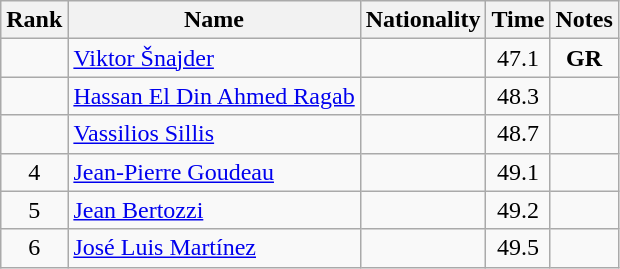<table class="wikitable sortable" style="text-align:center">
<tr>
<th>Rank</th>
<th>Name</th>
<th>Nationality</th>
<th>Time</th>
<th>Notes</th>
</tr>
<tr>
<td></td>
<td align=left><a href='#'>Viktor Šnajder</a></td>
<td align=left></td>
<td>47.1</td>
<td><strong>GR</strong></td>
</tr>
<tr>
<td></td>
<td align=left><a href='#'>Hassan El Din Ahmed Ragab</a></td>
<td align=left></td>
<td>48.3</td>
<td></td>
</tr>
<tr>
<td></td>
<td align=left><a href='#'>Vassilios Sillis</a></td>
<td align=left></td>
<td>48.7</td>
<td></td>
</tr>
<tr>
<td>4</td>
<td align=left><a href='#'>Jean-Pierre Goudeau</a></td>
<td align=left></td>
<td>49.1</td>
<td></td>
</tr>
<tr>
<td>5</td>
<td align=left><a href='#'>Jean Bertozzi</a></td>
<td align=left></td>
<td>49.2</td>
<td></td>
</tr>
<tr>
<td>6</td>
<td align=left><a href='#'>José Luis Martínez</a></td>
<td align=left></td>
<td>49.5</td>
<td></td>
</tr>
</table>
